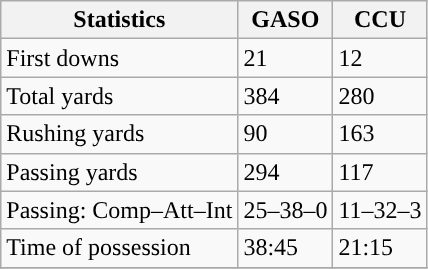<table class="wikitable" style="float: left;">
<tr>
<th>Statistics</th>
<th>GASO</th>
<th>CCU</th>
</tr>
<tr>
<td>First downs</td>
<td>21</td>
<td>12</td>
</tr>
<tr>
<td>Total yards</td>
<td>384</td>
<td>280</td>
</tr>
<tr>
<td>Rushing yards</td>
<td>90</td>
<td>163</td>
</tr>
<tr>
<td>Passing yards</td>
<td>294</td>
<td>117</td>
</tr>
<tr>
<td>Passing: Comp–Att–Int</td>
<td>25–38–0</td>
<td>11–32–3</td>
</tr>
<tr>
<td>Time of possession</td>
<td>38:45</td>
<td>21:15</td>
</tr>
<tr>
</tr>
</table>
